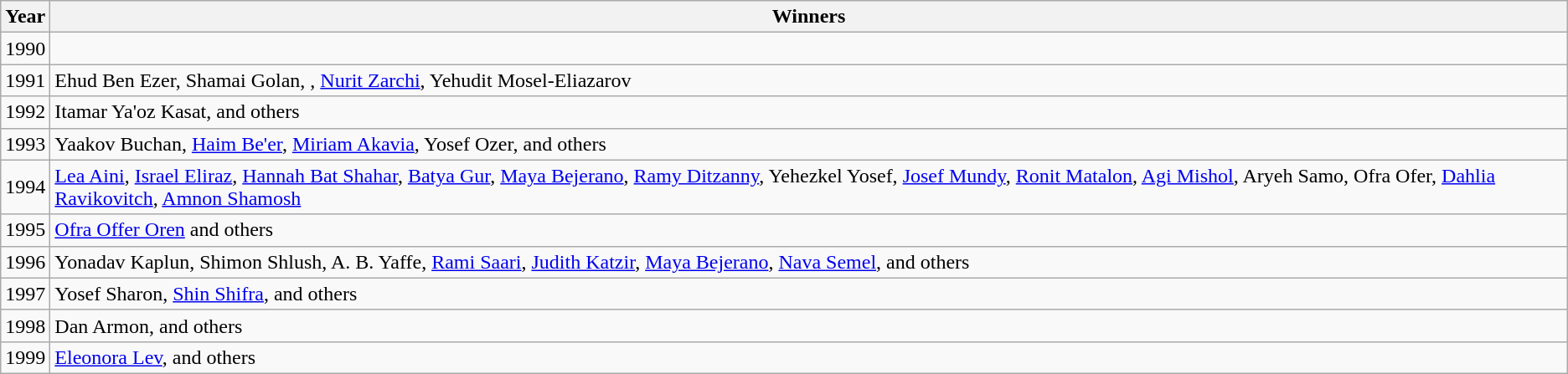<table class="wikitable">
<tr>
<th>Year</th>
<th>Winners</th>
</tr>
<tr>
<td>1990</td>
<td></td>
</tr>
<tr>
<td>1991</td>
<td>Ehud Ben Ezer, Shamai Golan, , <a href='#'>Nurit Zarchi</a>, Yehudit Mosel-Eliazarov</td>
</tr>
<tr>
<td>1992</td>
<td>Itamar Ya'oz Kasat, and others</td>
</tr>
<tr>
<td>1993</td>
<td>Yaakov Buchan, <a href='#'>Haim Be'er</a>, <a href='#'>Miriam Akavia</a>, Yosef Ozer, and others</td>
</tr>
<tr>
<td>1994</td>
<td><a href='#'>Lea Aini</a>, <a href='#'>Israel Eliraz</a>, <a href='#'>Hannah Bat Shahar</a>, <a href='#'>Batya Gur</a>, <a href='#'>Maya Bejerano</a>, <a href='#'>Ramy Ditzanny</a>, Yehezkel Yosef, <a href='#'>Josef Mundy</a>, <a href='#'>Ronit Matalon</a>, <a href='#'>Agi Mishol</a>, Aryeh Samo, Ofra Ofer, <a href='#'>Dahlia Ravikovitch</a>, <a href='#'>Amnon Shamosh</a></td>
</tr>
<tr>
<td>1995</td>
<td><a href='#'>Ofra Offer Oren</a> and others</td>
</tr>
<tr>
<td>1996</td>
<td>Yonadav Kaplun, Shimon Shlush, A. B. Yaffe, <a href='#'>Rami Saari</a>, <a href='#'>Judith Katzir</a>, <a href='#'>Maya Bejerano</a>, <a href='#'>Nava Semel</a>, and others</td>
</tr>
<tr>
<td>1997</td>
<td>Yosef Sharon, <a href='#'>Shin Shifra</a>, and others</td>
</tr>
<tr>
<td>1998</td>
<td>Dan Armon, and others</td>
</tr>
<tr>
<td>1999</td>
<td><a href='#'>Eleonora Lev</a>, and others</td>
</tr>
</table>
